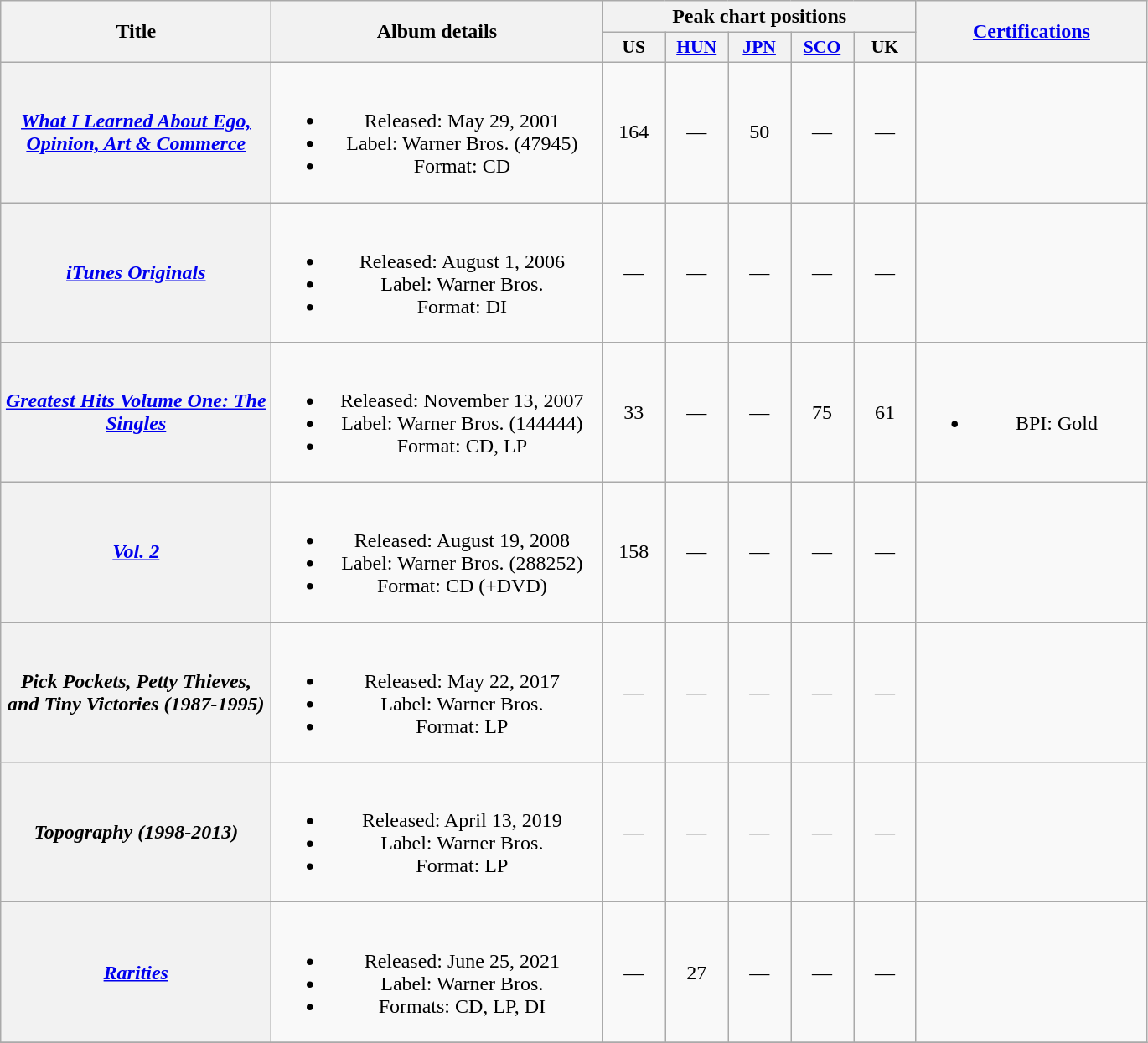<table class="wikitable plainrowheaders" style="text-align:center;">
<tr>
<th scope="col" rowspan="2" style="width:13em;">Title</th>
<th scope="col" rowspan="2" style="width:16em;">Album details</th>
<th scope="col" colspan="5">Peak chart positions</th>
<th scope="col" rowspan="2" style="width:11em;"><a href='#'>Certifications</a></th>
</tr>
<tr>
<th scope="col" style="width:3em;font-size:90%;">US<br></th>
<th scope="col" style="width:3em;font-size:90%;"><a href='#'>HUN</a><br></th>
<th scope="col" style="width:3em;font-size:90%;"><a href='#'>JPN</a><br></th>
<th scope="col" style="width:3em;font-size:90%;"><a href='#'>SCO</a><br></th>
<th scope="col" style="width:3em;font-size:90%;">UK<br></th>
</tr>
<tr>
<th scope="row"><em><a href='#'>What I Learned About Ego, Opinion, Art & Commerce</a></em></th>
<td><br><ul><li>Released: May 29, 2001</li><li>Label: Warner Bros. (47945)</li><li>Format: CD</li></ul></td>
<td>164</td>
<td>—</td>
<td>50</td>
<td>—</td>
<td>—</td>
<td></td>
</tr>
<tr>
<th scope="row"><em><a href='#'>iTunes Originals</a></em></th>
<td><br><ul><li>Released: August 1, 2006</li><li>Label: Warner Bros.</li><li>Format: DI</li></ul></td>
<td>—</td>
<td>—</td>
<td>—</td>
<td>—</td>
<td>—</td>
<td></td>
</tr>
<tr>
<th scope="row"><em><a href='#'>Greatest Hits Volume One: The Singles</a></em></th>
<td><br><ul><li>Released: November 13, 2007</li><li>Label: Warner Bros. (144444)</li><li>Format: CD, LP</li></ul></td>
<td>33</td>
<td>—</td>
<td>—</td>
<td>75</td>
<td>61</td>
<td><br><ul><li>BPI: Gold</li></ul></td>
</tr>
<tr>
<th scope="row"><em><a href='#'>Vol. 2</a></em></th>
<td><br><ul><li>Released: August 19, 2008</li><li>Label: Warner Bros. (288252)</li><li>Format: CD (+DVD)</li></ul></td>
<td>158</td>
<td>—</td>
<td>—</td>
<td>—</td>
<td>—</td>
<td></td>
</tr>
<tr>
<th scope="row"><em>Pick Pockets, Petty Thieves, and Tiny Victories (1987-1995)</em></th>
<td><br><ul><li>Released: May 22, 2017</li><li>Label: Warner Bros.</li><li>Format: LP</li></ul></td>
<td>—</td>
<td>—</td>
<td>—</td>
<td>—</td>
<td>—</td>
<td></td>
</tr>
<tr>
<th scope="row"><em>Topography (1998-2013)</em></th>
<td><br><ul><li>Released: April 13, 2019</li><li>Label: Warner Bros.</li><li>Format: LP</li></ul></td>
<td>—</td>
<td>—</td>
<td>—</td>
<td>—</td>
<td>—</td>
<td></td>
</tr>
<tr>
<th scope="row"><em><a href='#'>Rarities</a></em></th>
<td><br><ul><li>Released: June 25, 2021</li><li>Label: Warner Bros.</li><li>Formats: CD, LP, DI</li></ul></td>
<td>—</td>
<td>27</td>
<td>—</td>
<td>—</td>
<td>—</td>
<td></td>
</tr>
<tr>
</tr>
</table>
